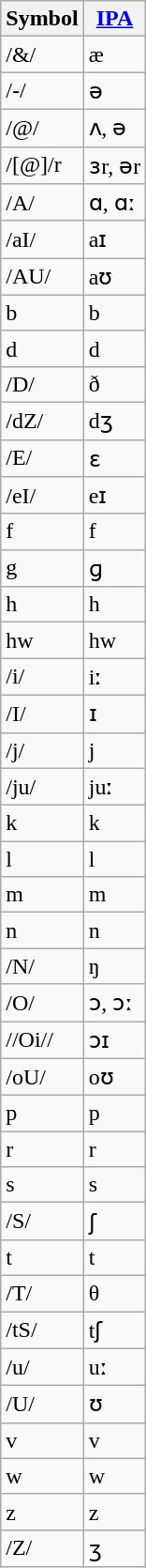<table class="wikitable">
<tr>
<th>Symbol</th>
<th><a href='#'>IPA</a></th>
</tr>
<tr>
<td>/&/</td>
<td>æ</td>
</tr>
<tr>
<td>/-/</td>
<td>ə</td>
</tr>
<tr>
<td>/@/</td>
<td>ʌ, ə</td>
</tr>
<tr>
<td>/[@]/r</td>
<td>ɜr, ər</td>
</tr>
<tr>
<td>/A/</td>
<td>ɑ, ɑː</td>
</tr>
<tr>
<td>/aI/</td>
<td>aɪ</td>
</tr>
<tr>
<td>/AU/</td>
<td>aʊ</td>
</tr>
<tr>
<td>b</td>
<td>b</td>
</tr>
<tr>
<td>d</td>
<td>d</td>
</tr>
<tr>
<td>/D/</td>
<td>ð</td>
</tr>
<tr>
<td>/dZ/</td>
<td>dʒ</td>
</tr>
<tr>
<td>/E/</td>
<td>ɛ</td>
</tr>
<tr>
<td>/eI/</td>
<td>eɪ</td>
</tr>
<tr>
<td>f</td>
<td>f</td>
</tr>
<tr>
<td>g</td>
<td>ɡ</td>
</tr>
<tr>
<td>h</td>
<td>h</td>
</tr>
<tr>
<td>hw</td>
<td>hw</td>
</tr>
<tr>
<td>/i/</td>
<td>iː</td>
</tr>
<tr>
<td>/I/</td>
<td>ɪ</td>
</tr>
<tr>
<td>/j/</td>
<td>j</td>
</tr>
<tr>
<td>/ju/</td>
<td>juː</td>
</tr>
<tr>
<td>k</td>
<td>k</td>
</tr>
<tr>
<td>l</td>
<td>l</td>
</tr>
<tr>
<td>m</td>
<td>m</td>
</tr>
<tr>
<td>n</td>
<td>n</td>
</tr>
<tr>
<td>/N/</td>
<td>ŋ</td>
</tr>
<tr>
<td>/O/</td>
<td>ɔ, ɔː</td>
</tr>
<tr>
<td>//Oi//</td>
<td>ɔɪ</td>
</tr>
<tr>
<td>/oU/</td>
<td>oʊ</td>
</tr>
<tr>
<td>p</td>
<td>p</td>
</tr>
<tr>
<td>r</td>
<td>r</td>
</tr>
<tr>
<td>s</td>
<td>s</td>
</tr>
<tr>
<td>/S/</td>
<td>ʃ</td>
</tr>
<tr>
<td>t</td>
<td>t</td>
</tr>
<tr>
<td>/T/</td>
<td>θ</td>
</tr>
<tr>
<td>/tS/</td>
<td>tʃ</td>
</tr>
<tr>
<td>/u/</td>
<td>uː</td>
</tr>
<tr>
<td>/U/</td>
<td>ʊ</td>
</tr>
<tr>
<td>v</td>
<td>v</td>
</tr>
<tr>
<td>w</td>
<td>w</td>
</tr>
<tr>
<td>z</td>
<td>z</td>
</tr>
<tr>
<td>/Z/</td>
<td>ʒ</td>
</tr>
</table>
